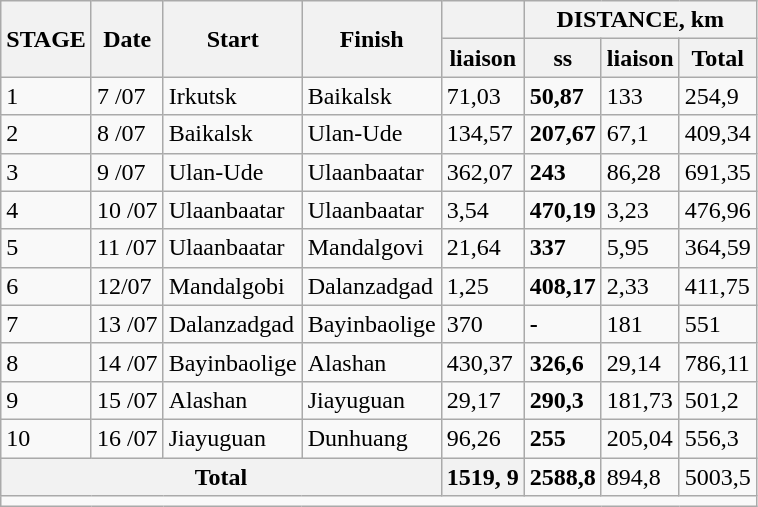<table class="wikitable">
<tr>
<th rowspan="2">STAGE</th>
<th rowspan="2">Date</th>
<th rowspan="2">Start</th>
<th rowspan="2">Finish</th>
<th></th>
<th colspan="3">DISTANCE, km</th>
</tr>
<tr>
<th>liaison</th>
<th>ss</th>
<th>liaison</th>
<th>Total</th>
</tr>
<tr>
<td>1</td>
<td>7 /07</td>
<td> Irkutsk</td>
<td> Baikalsk</td>
<td>71,03</td>
<td><strong>50,87</strong></td>
<td>133</td>
<td>254,9</td>
</tr>
<tr>
<td>2</td>
<td>8 /07</td>
<td>Baikalsk</td>
<td> Ulan-Ude</td>
<td>134,57</td>
<td><strong>207,67</strong></td>
<td>67,1</td>
<td>409,34</td>
</tr>
<tr>
<td>3</td>
<td>9 /07</td>
<td> Ulan-Ude</td>
<td> Ulaanbaatar</td>
<td>362,07</td>
<td><strong>243</strong></td>
<td>86,28</td>
<td>691,35</td>
</tr>
<tr>
<td>4</td>
<td>10 /07</td>
<td>Ulaanbaatar</td>
<td>Ulaanbaatar</td>
<td>3,54</td>
<td><strong>470,19</strong></td>
<td>3,23</td>
<td>476,96</td>
</tr>
<tr>
<td>5</td>
<td>11 /07</td>
<td>Ulaanbaatar</td>
<td>Mandalgovi</td>
<td>21,64</td>
<td><strong>337</strong></td>
<td>5,95</td>
<td>364,59</td>
</tr>
<tr>
<td>6</td>
<td>12/07</td>
<td>Mandalgobi</td>
<td>Dalanzadgad</td>
<td>1,25</td>
<td><strong>408,17</strong></td>
<td>2,33</td>
<td>411,75</td>
</tr>
<tr>
<td>7</td>
<td>13 /07</td>
<td>Dalanzadgad</td>
<td>Bayinbaolige</td>
<td>370</td>
<td><strong>-</strong></td>
<td>181</td>
<td>551</td>
</tr>
<tr>
<td>8</td>
<td>14 /07</td>
<td>Bayinbaolige</td>
<td>Alashan</td>
<td>430,37</td>
<td><strong>326,6</strong></td>
<td>29,14</td>
<td>786,11</td>
</tr>
<tr>
<td>9</td>
<td>15 /07</td>
<td>Alashan</td>
<td>Jiayuguan</td>
<td>29,17</td>
<td><strong>290,3</strong></td>
<td>181,73</td>
<td>501,2</td>
</tr>
<tr>
<td>10</td>
<td>16 /07</td>
<td>Jiayuguan</td>
<td>Dunhuang</td>
<td>96,26</td>
<td><strong>255</strong></td>
<td>205,04</td>
<td>556,3</td>
</tr>
<tr>
<th colspan="4">Total</th>
<th>1519, 9</th>
<td><strong>2588,8</strong></td>
<td>894,8</td>
<td>5003,5</td>
</tr>
<tr>
<td colspan="8"></td>
</tr>
</table>
